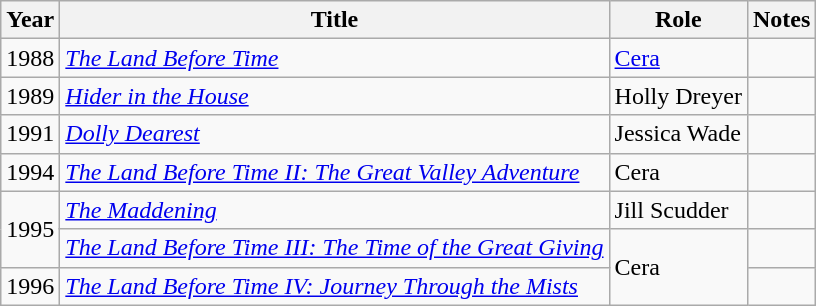<table class="wikitable sortable">
<tr>
<th>Year</th>
<th>Title</th>
<th>Role</th>
<th>Notes</th>
</tr>
<tr>
<td>1988</td>
<td><a href='#'><em>The Land Before Time</em></a></td>
<td><a href='#'>Cera</a></td>
<td></td>
</tr>
<tr>
<td>1989</td>
<td><a href='#'><em>Hider in the House</em></a></td>
<td>Holly Dreyer</td>
<td></td>
</tr>
<tr>
<td>1991</td>
<td><em><a href='#'>Dolly Dearest</a></em></td>
<td>Jessica Wade</td>
<td></td>
</tr>
<tr>
<td>1994</td>
<td><em><a href='#'>The Land Before Time II: The Great Valley Adventure</a></em></td>
<td>Cera</td>
<td></td>
</tr>
<tr>
<td rowspan=2>1995</td>
<td><em><a href='#'>The Maddening</a></em></td>
<td>Jill Scudder</td>
<td></td>
</tr>
<tr>
<td><em><a href='#'>The Land Before Time III: The Time of the Great Giving</a></em></td>
<td rowspan="2">Cera</td>
<td></td>
</tr>
<tr>
<td>1996</td>
<td><em><a href='#'>The Land Before Time IV: Journey Through the Mists</a></em></td>
<td></td>
</tr>
</table>
